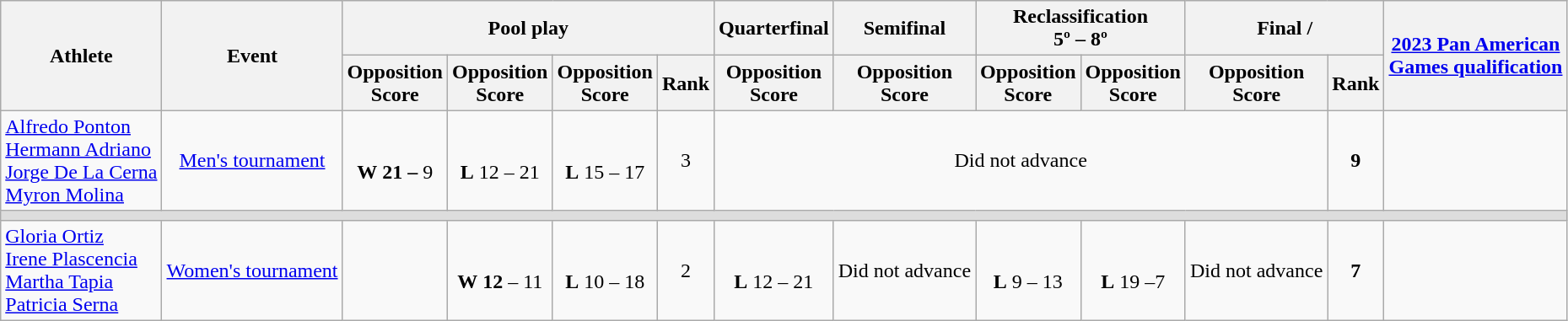<table class="wikitable">
<tr>
<th rowspan="2">Athlete</th>
<th rowspan="2">Event</th>
<th colspan="4">Pool play</th>
<th>Quarterfinal</th>
<th>Semifinal</th>
<th colspan="2">Reclassification<br>5º – 8º</th>
<th colspan="2">Final / </th>
<th rowspan="2" style="white-space: nowrap;"><a href='#'>2023 Pan American <br> Games qualification</a></th>
</tr>
<tr>
<th>Opposition<br>Score</th>
<th>Opposition<br>Score</th>
<th>Opposition<br>Score</th>
<th>Rank</th>
<th>Opposition<br>Score</th>
<th>Opposition<br>Score</th>
<th>Opposition<br>Score</th>
<th>Opposition<br>Score</th>
<th>Opposition<br>Score</th>
<th>Rank</th>
</tr>
<tr align="center">
<td style="white-space: nowrap;" align="left"><a href='#'>Alfredo Ponton</a><br><a href='#'>Hermann Adriano</a><br><a href='#'>Jorge De La Cerna</a><br><a href='#'>Myron Molina</a></td>
<td><a href='#'>Men's tournament</a></td>
<td style="white-space: nowrap;"><br><strong>W</strong> <strong>21 –</strong> 9</td>
<td style="white-space: nowrap;"><br><strong>L</strong> 12 – 21</td>
<td style="white-space: nowrap;"><br><strong>L</strong> 15 – 17</td>
<td>3</td>
<td colspan="5">Did not advance</td>
<td><strong>9</strong></td>
<td></td>
</tr>
<tr bgcolor="#ddd">
<td colspan="13"></td>
</tr>
<tr align="center">
<td style="white-space: nowrap;" align="left"><a href='#'>Gloria Ortiz</a><br><a href='#'>Irene Plascencia</a><br><a href='#'>Martha Tapia</a><br><a href='#'>Patricia Serna</a></td>
<td><a href='#'>Women's tournament</a></td>
<td></td>
<td style="white-space: nowrap;"><br><strong>W</strong> <strong>12</strong> – 11</td>
<td style="white-space: nowrap;"><br><strong>L</strong> 10 – 18</td>
<td>2</td>
<td style="white-space: nowrap;"><br><strong>L</strong> 12 – 21</td>
<td>Did not advance</td>
<td><br><strong>L</strong> 9 – 13</td>
<td><br><strong>L</strong> 19 –7</td>
<td>Did not advance</td>
<td><strong>7</strong></td>
<td></td>
</tr>
</table>
